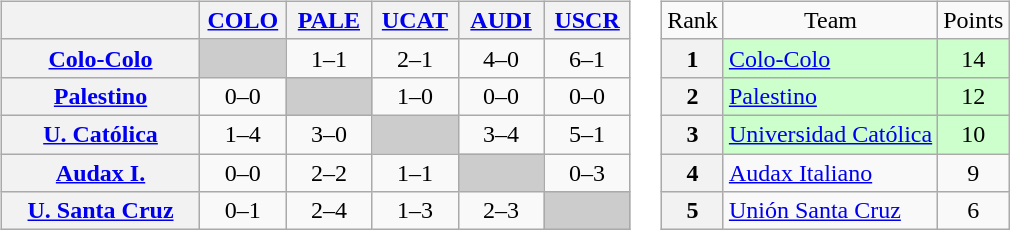<table>
<tr>
<td><br><table class="wikitable" style="text-align:center">
<tr>
<th width="125"> </th>
<th width="50"><a href='#'>COLO</a></th>
<th width="50"><a href='#'>PALE</a></th>
<th width="50"><a href='#'>UCAT</a></th>
<th width="50"><a href='#'>AUDI</a></th>
<th width="50"><a href='#'>USCR</a></th>
</tr>
<tr>
<th><a href='#'>Colo-Colo</a></th>
<td bgcolor="#CCCCCC"></td>
<td>1–1</td>
<td>2–1</td>
<td>4–0</td>
<td>6–1</td>
</tr>
<tr>
<th><a href='#'>Palestino</a></th>
<td>0–0</td>
<td bgcolor="#CCCCCC"></td>
<td>1–0</td>
<td>0–0</td>
<td>0–0</td>
</tr>
<tr>
<th><a href='#'>U. Católica</a></th>
<td>1–4</td>
<td>3–0</td>
<td bgcolor="#CCCCCC"></td>
<td>3–4</td>
<td>5–1</td>
</tr>
<tr>
<th><a href='#'>Audax I.</a></th>
<td>0–0</td>
<td>2–2</td>
<td>1–1</td>
<td bgcolor="#CCCCCC"></td>
<td>0–3</td>
</tr>
<tr>
<th><a href='#'>U. Santa Cruz</a></th>
<td>0–1</td>
<td>2–4</td>
<td>1–3</td>
<td>2–3</td>
<td bgcolor="#CCCCCC"></td>
</tr>
</table>
</td>
<td><br><table class="wikitable" style="text-align: center;">
<tr>
<td>Rank</td>
<td>Team</td>
<td>Points</td>
</tr>
<tr bgcolor=#ccffcc>
<th>1</th>
<td style="text-align: left;"><a href='#'>Colo-Colo</a></td>
<td>14</td>
</tr>
<tr bgcolor=#ccffcc>
<th>2</th>
<td style="text-align: left;"><a href='#'>Palestino</a></td>
<td>12</td>
</tr>
<tr bgcolor="#ccffcc">
<th>3</th>
<td style="text-align: left;"><a href='#'>Universidad Católica</a></td>
<td>10</td>
</tr>
<tr>
<th>4</th>
<td style="text-align: left;"><a href='#'>Audax Italiano</a></td>
<td>9</td>
</tr>
<tr>
<th>5</th>
<td style="text-align: left;"><a href='#'>Unión Santa Cruz</a></td>
<td>6</td>
</tr>
</table>
</td>
</tr>
</table>
